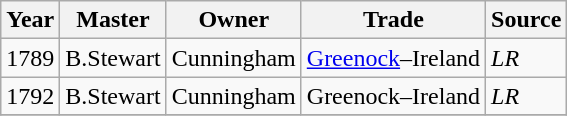<table class=" wikitable">
<tr>
<th>Year</th>
<th>Master</th>
<th>Owner</th>
<th>Trade</th>
<th>Source</th>
</tr>
<tr>
<td>1789</td>
<td>B.Stewart</td>
<td>Cunningham</td>
<td><a href='#'>Greenock</a>–Ireland</td>
<td><em>LR</em></td>
</tr>
<tr>
<td>1792</td>
<td>B.Stewart</td>
<td>Cunningham</td>
<td>Greenock–Ireland</td>
<td><em>LR</em></td>
</tr>
<tr>
</tr>
</table>
